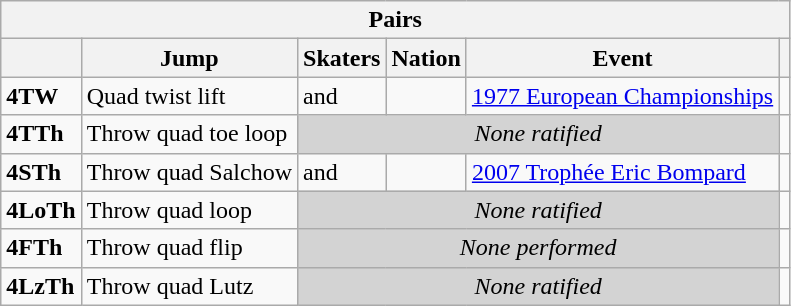<table class="wikitable unsortable">
<tr>
<th scope=col colspan=6>Pairs</th>
</tr>
<tr>
<th scope=col></th>
<th scope=col>Jump</th>
<th scope=col>Skaters</th>
<th scope=col>Nation</th>
<th scope=col>Event</th>
<th scope=col class="unsortable"></th>
</tr>
<tr>
<td><strong>4TW</strong></td>
<td>Quad twist lift</td>
<td> and </td>
<td></td>
<td><a href='#'>1977 European Championships</a></td>
<td></td>
</tr>
<tr>
<td><strong>4TTh</strong></td>
<td>Throw quad toe loop</td>
<td colspan="3" style="text-align:center" bgcolor="lightgray"><em>None ratified</em></td>
<td></td>
</tr>
<tr>
<td><strong>4STh</strong></td>
<td>Throw quad Salchow</td>
<td> and </td>
<td></td>
<td><a href='#'>2007 Trophée Eric Bompard</a></td>
<td></td>
</tr>
<tr>
<td><strong>4LoTh</strong></td>
<td>Throw quad loop</td>
<td colspan="3" style="text-align:center" bgcolor="lightgray"><em>None ratified</em></td>
<td></td>
</tr>
<tr>
<td><strong>4FTh</strong></td>
<td>Throw quad flip</td>
<td colspan="3" style="text-align:center" bgcolor="lightgray"><em>None performed</em></td>
<td></td>
</tr>
<tr>
<td><strong>4LzTh</strong></td>
<td>Throw quad Lutz</td>
<td colspan="3" style="text-align:center" bgcolor="lightgray"><em>None ratified</em></td>
<td></td>
</tr>
</table>
